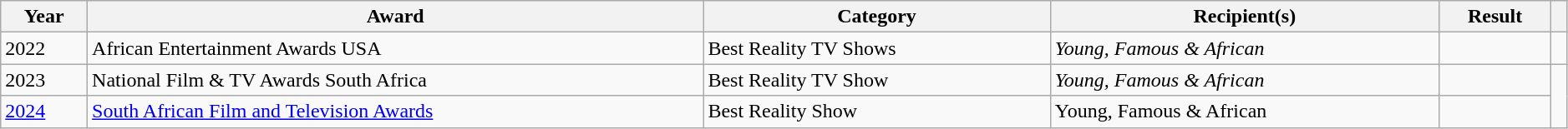<table class="wikitable sortable plainrowheaders" style="width:99%;">
<tr>
<th scope="col">Year</th>
<th scope="col">Award</th>
<th scope="col">Category</th>
<th scope="col">Recipient(s)</th>
<th scope="col">Result</th>
<th scope="col" class="unsortable"></th>
</tr>
<tr>
<td>2022</td>
<td>African Entertainment Awards USA</td>
<td>Best Reality TV Shows</td>
<td><em>Young, Famous & African</em></td>
<td></td>
<td></td>
</tr>
<tr>
<td>2023</td>
<td>National Film & TV Awards South Africa</td>
<td>Best Reality TV Show</td>
<td><em>Young, Famous & African</em></td>
<td></td>
</tr>
<tr>
<td><a href='#'>2024</a></td>
<td><a href='#'>South African Film and Television Awards</a></td>
<td>Best Reality Show</td>
<td>Young, Famous & African</td>
<td></td>
</tr>
</table>
